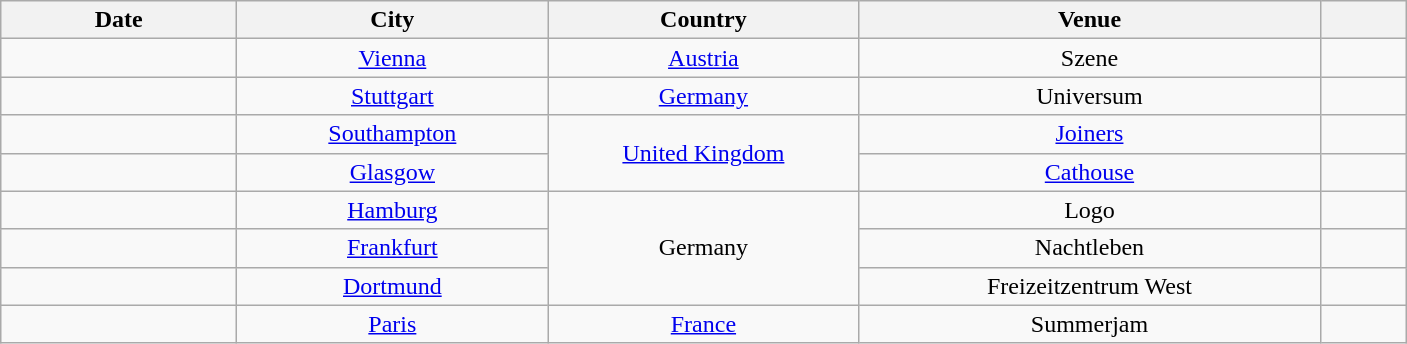<table class="wikitable" style="text-align:center;">
<tr>
<th style="width:150px;">Date</th>
<th style="width:200px;">City</th>
<th style="width:200px;">Country</th>
<th style="width:300px;">Venue</th>
<th style="width:50px;"></th>
</tr>
<tr>
<td></td>
<td><a href='#'>Vienna</a></td>
<td><a href='#'>Austria</a></td>
<td>Szene</td>
<td></td>
</tr>
<tr>
<td></td>
<td><a href='#'>Stuttgart</a></td>
<td><a href='#'>Germany</a></td>
<td>Universum</td>
<td></td>
</tr>
<tr>
<td></td>
<td><a href='#'>Southampton</a></td>
<td rowspan="2"><a href='#'>United Kingdom</a></td>
<td><a href='#'>Joiners</a></td>
<td></td>
</tr>
<tr>
<td></td>
<td><a href='#'>Glasgow</a></td>
<td><a href='#'>Cathouse</a></td>
<td></td>
</tr>
<tr>
<td></td>
<td><a href='#'>Hamburg</a></td>
<td rowspan="3">Germany</td>
<td>Logo</td>
<td></td>
</tr>
<tr>
<td></td>
<td><a href='#'>Frankfurt</a></td>
<td>Nachtleben</td>
<td></td>
</tr>
<tr>
<td></td>
<td><a href='#'>Dortmund</a></td>
<td>Freizeitzentrum West</td>
<td></td>
</tr>
<tr>
<td></td>
<td><a href='#'>Paris</a></td>
<td><a href='#'>France</a></td>
<td>Summerjam</td>
<td></td>
</tr>
</table>
